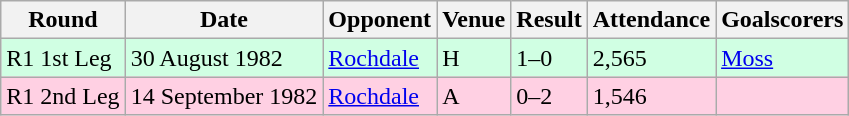<table class="wikitable">
<tr>
<th>Round</th>
<th>Date</th>
<th>Opponent</th>
<th>Venue</th>
<th>Result</th>
<th>Attendance</th>
<th>Goalscorers</th>
</tr>
<tr style="background-color: #d0ffe3;">
<td>R1 1st Leg</td>
<td>30 August 1982</td>
<td><a href='#'>Rochdale</a></td>
<td>H</td>
<td>1–0</td>
<td>2,565</td>
<td><a href='#'>Moss</a></td>
</tr>
<tr style="background-color: #ffd0e3;">
<td>R1 2nd Leg</td>
<td>14 September 1982</td>
<td><a href='#'>Rochdale</a></td>
<td>A</td>
<td>0–2</td>
<td>1,546</td>
<td></td>
</tr>
</table>
